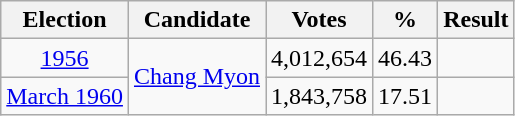<table class="wikitable" style="text-align:center">
<tr>
<th>Election</th>
<th>Candidate</th>
<th>Votes</th>
<th>%</th>
<th>Result</th>
</tr>
<tr>
<td><a href='#'>1956</a></td>
<td rowspan="2"><a href='#'>Chang Myon</a></td>
<td>4,012,654</td>
<td>46.43</td>
<td></td>
</tr>
<tr>
<td><a href='#'>March 1960</a></td>
<td>1,843,758</td>
<td>17.51</td>
<td></td>
</tr>
</table>
